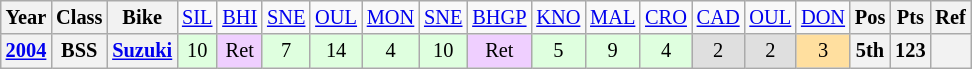<table class="wikitable" style="font-size: 85%; text-align: center">
<tr>
<th valign="middle">Year</th>
<th valign="middle">Class</th>
<th valign="middle">Bike</th>
<td><a href='#'>SIL</a><br></td>
<td><a href='#'>BHI</a><br></td>
<td><a href='#'>SNE</a><br></td>
<td><a href='#'>OUL</a><br></td>
<td><a href='#'>MON</a><br></td>
<td><a href='#'>SNE</a><br></td>
<td><a href='#'>BHGP</a><br></td>
<td><a href='#'>KNO</a><br></td>
<td><a href='#'>MAL</a><br></td>
<td><a href='#'>CRO</a><br></td>
<td><a href='#'>CAD</a><br></td>
<td><a href='#'>OUL</a><br></td>
<td><a href='#'>DON</a><br></td>
<th valign="middle">Pos</th>
<th valign="middle">Pts</th>
<th valign="middle">Ref</th>
</tr>
<tr>
<th align="left"><a href='#'>2004</a></th>
<th align="left">BSS</th>
<th align="left"><a href='#'>Suzuki</a></th>
<td style="background:#DFFFDF;">10</td>
<td style="background:#EFCFFF;">Ret</td>
<td style="background:#DFFFDF;">7</td>
<td style="background:#DFFFDF;">14</td>
<td style="background:#DFFFDF;">4</td>
<td style="background:#DFFFDF;">10</td>
<td style="background:#EFCFFF;">Ret</td>
<td style="background:#DFFFDF;">5</td>
<td style="background:#DFFFDF;">9</td>
<td style="background:#DFFFDF;">4</td>
<td style="background:#DFDFDF;">2</td>
<td style="background:#DFDFDF;">2</td>
<td style="background:#FFDF9F;">3</td>
<th>5th</th>
<th>123</th>
<th></th>
</tr>
</table>
